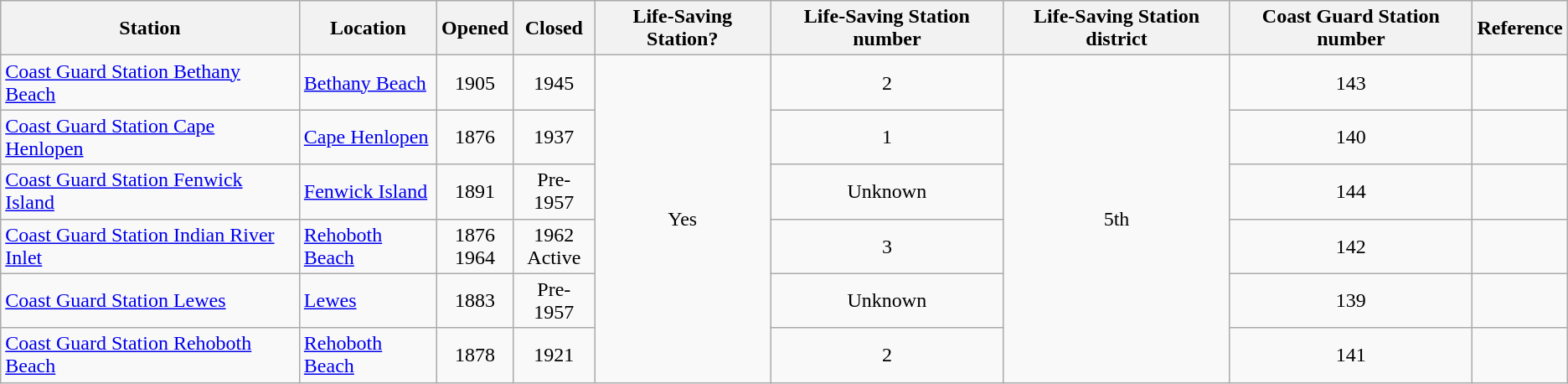<table class="wikitable sortable" style="text-align:left;">
<tr>
<th>Station</th>
<th>Location</th>
<th>Opened</th>
<th>Closed</th>
<th>Life-Saving Station?</th>
<th>Life-Saving Station number</th>
<th>Life-Saving Station district</th>
<th>Coast Guard Station number</th>
<th>Reference</th>
</tr>
<tr>
<td><a href='#'>Coast Guard Station Bethany Beach</a></td>
<td><a href='#'>Bethany Beach</a></td>
<td align="center">1905</td>
<td align="center">1945</td>
<td rowspan="6" align="center">Yes</td>
<td align="center">2</td>
<td rowspan="6" align="center">5th</td>
<td align="center">143</td>
<td align="center"></td>
</tr>
<tr>
<td><a href='#'>Coast Guard Station Cape Henlopen</a></td>
<td><a href='#'>Cape Henlopen</a></td>
<td align="center">1876</td>
<td align="center">1937</td>
<td align="center">1</td>
<td align="center">140</td>
<td align="center"></td>
</tr>
<tr>
<td><a href='#'>Coast Guard Station Fenwick Island</a></td>
<td><a href='#'>Fenwick Island</a></td>
<td align="center">1891</td>
<td align="center">Pre-1957</td>
<td align="center">Unknown</td>
<td align="center">144</td>
<td align="center"></td>
</tr>
<tr>
<td><a href='#'>Coast Guard Station Indian River Inlet</a></td>
<td><a href='#'>Rehoboth Beach</a></td>
<td align="center">1876<br>1964</td>
<td align="center">1962<br>Active</td>
<td align="center">3</td>
<td align="center">142</td>
<td align="center"></td>
</tr>
<tr>
<td><a href='#'>Coast Guard Station Lewes</a></td>
<td><a href='#'>Lewes</a></td>
<td align="center">1883</td>
<td align="center">Pre-1957</td>
<td align="center">Unknown</td>
<td align="center">139</td>
<td align="center"></td>
</tr>
<tr>
<td><a href='#'>Coast Guard Station Rehoboth Beach</a></td>
<td><a href='#'>Rehoboth Beach</a></td>
<td align="center">1878</td>
<td align="center">1921</td>
<td align="center">2</td>
<td align="center">141</td>
<td align="center"></td>
</tr>
</table>
